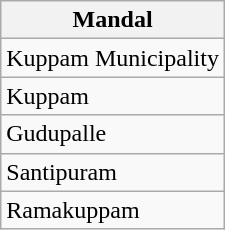<table class="wikitable sortable static-row-numbers static-row-header-hash">
<tr>
<th>Mandal</th>
</tr>
<tr>
<td>Kuppam Municipality</td>
</tr>
<tr>
<td>Kuppam</td>
</tr>
<tr>
<td>Gudupalle</td>
</tr>
<tr>
<td>Santipuram</td>
</tr>
<tr>
<td>Ramakuppam</td>
</tr>
</table>
